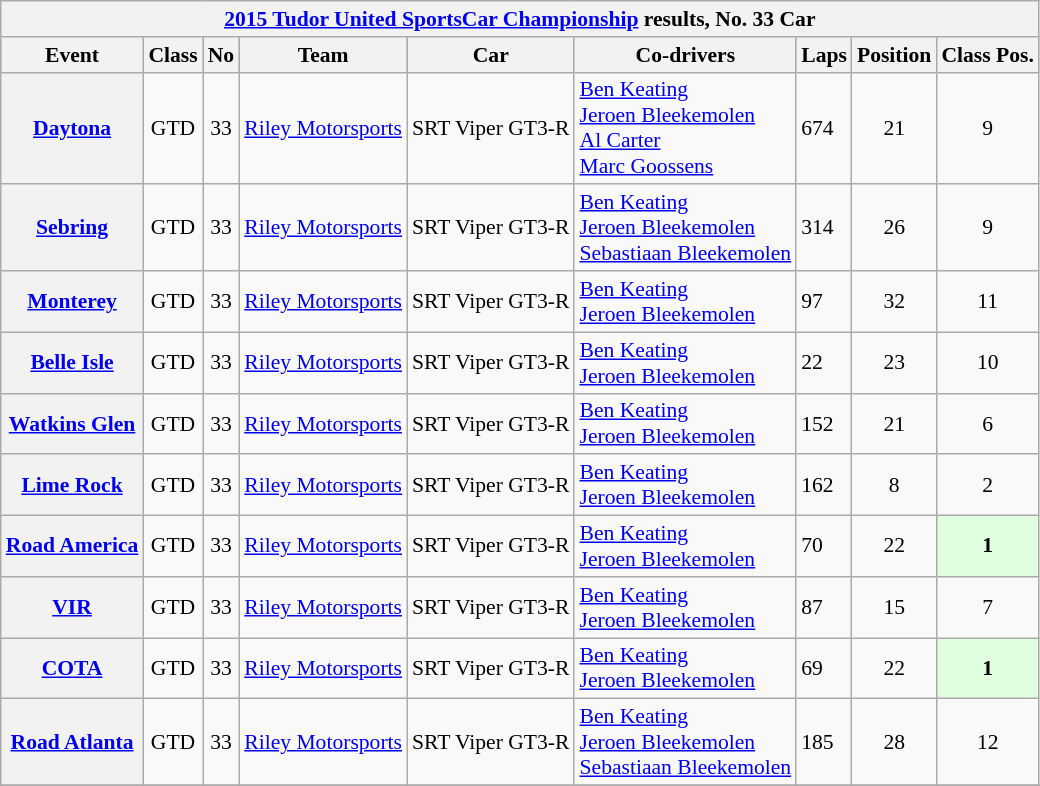<table class="wikitable collapsible collapsed" style="font-size:90%">
<tr>
<th colspan=45><a href='#'>2015 Tudor United SportsCar Championship</a> results, No. 33 Car</th>
</tr>
<tr style="background:#abbbdd;">
<th>Event</th>
<th>Class</th>
<th>No</th>
<th>Team</th>
<th>Car</th>
<th>Co-drivers</th>
<th>Laps</th>
<th>Position</th>
<th>Class Pos.</th>
</tr>
<tr>
<th><a href='#'>Daytona</a></th>
<td align=center>GTD</td>
<td align=center>33</td>
<td> <a href='#'>Riley Motorsports</a></td>
<td>SRT Viper GT3-R</td>
<td> <a href='#'>Ben Keating</a><br>  <a href='#'>Jeroen Bleekemolen</a><br> <a href='#'>Al Carter</a><br> <a href='#'>Marc Goossens</a></td>
<td>674</td>
<td align=center>21</td>
<td align=center>9</td>
</tr>
<tr>
<th><a href='#'>Sebring</a></th>
<td align=center>GTD</td>
<td align=center>33</td>
<td> <a href='#'>Riley Motorsports</a></td>
<td>SRT Viper GT3-R</td>
<td> <a href='#'>Ben Keating</a><br>  <a href='#'>Jeroen Bleekemolen</a><br> <a href='#'>Sebastiaan Bleekemolen</a></td>
<td>314</td>
<td align=center>26</td>
<td align=center>9</td>
</tr>
<tr>
<th><a href='#'>Monterey</a></th>
<td align=center>GTD</td>
<td align=center>33</td>
<td> <a href='#'>Riley Motorsports</a></td>
<td>SRT Viper GT3-R</td>
<td> <a href='#'>Ben Keating</a><br>  <a href='#'>Jeroen Bleekemolen</a></td>
<td>97</td>
<td align=center>32</td>
<td align=center>11</td>
</tr>
<tr>
<th><a href='#'>Belle Isle</a></th>
<td align=center>GTD</td>
<td align=center>33</td>
<td> <a href='#'>Riley Motorsports</a></td>
<td>SRT Viper GT3-R</td>
<td> <a href='#'>Ben Keating</a><br>  <a href='#'>Jeroen Bleekemolen</a></td>
<td>22</td>
<td align=center>23</td>
<td align=center>10</td>
</tr>
<tr>
<th><a href='#'>Watkins Glen</a></th>
<td align=center>GTD</td>
<td align=center>33</td>
<td> <a href='#'>Riley Motorsports</a></td>
<td>SRT Viper GT3-R</td>
<td> <a href='#'>Ben Keating</a><br>  <a href='#'>Jeroen Bleekemolen</a></td>
<td>152</td>
<td align=center>21</td>
<td align=center>6</td>
</tr>
<tr>
<th><a href='#'>Lime Rock</a></th>
<td align=center>GTD</td>
<td align=center>33</td>
<td> <a href='#'>Riley Motorsports</a></td>
<td>SRT Viper GT3-R</td>
<td> <a href='#'>Ben Keating</a><br>  <a href='#'>Jeroen Bleekemolen</a></td>
<td>162</td>
<td align=center>8</td>
<td align=center>2</td>
</tr>
<tr>
<th><a href='#'>Road America</a></th>
<td align=center>GTD</td>
<td align=center>33</td>
<td> <a href='#'>Riley Motorsports</a></td>
<td>SRT Viper GT3-R</td>
<td> <a href='#'>Ben Keating</a><br>  <a href='#'>Jeroen Bleekemolen</a></td>
<td>70</td>
<td align=center>22</td>
<td style="background:#DFFFDF;" align=center><strong>1</strong></td>
</tr>
<tr>
<th><a href='#'>VIR</a></th>
<td align=center>GTD</td>
<td align=center>33</td>
<td> <a href='#'>Riley Motorsports</a></td>
<td>SRT Viper GT3-R</td>
<td> <a href='#'>Ben Keating</a><br>   <a href='#'>Jeroen Bleekemolen</a></td>
<td>87</td>
<td align=center>15</td>
<td align=center>7</td>
</tr>
<tr>
<th><a href='#'>COTA</a></th>
<td align=center>GTD</td>
<td align=center>33</td>
<td> <a href='#'>Riley Motorsports</a></td>
<td>SRT Viper GT3-R</td>
<td> <a href='#'>Ben Keating</a><br>  <a href='#'>Jeroen Bleekemolen</a></td>
<td>69</td>
<td align=center>22</td>
<td style="background:#DFFFDF;" align=center><strong>1</strong></td>
</tr>
<tr>
<th><a href='#'>Road Atlanta</a></th>
<td align=center>GTD</td>
<td align=center>33</td>
<td> <a href='#'>Riley Motorsports</a></td>
<td>SRT Viper GT3-R</td>
<td> <a href='#'>Ben Keating</a><br>  <a href='#'>Jeroen Bleekemolen</a><br> <a href='#'>Sebastiaan Bleekemolen</a></td>
<td>185</td>
<td align=center>28</td>
<td align=center>12</td>
</tr>
<tr>
</tr>
</table>
